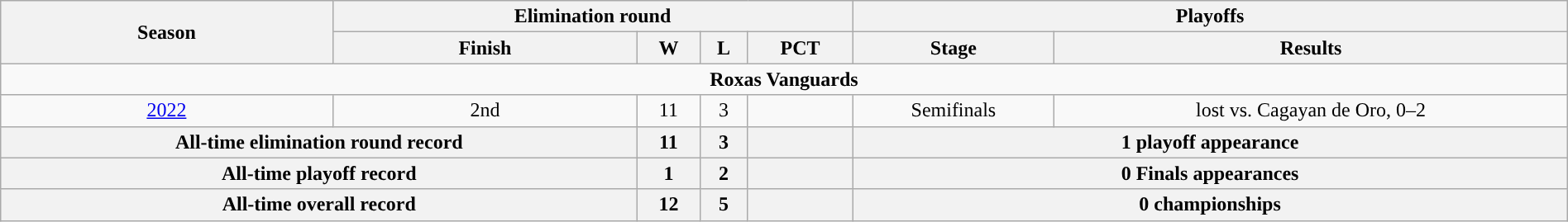<table class=wikitable style="width:100%; text-align:center">
<tr>
<th rowspan=2>Season</th>
<th colspan=4>Elimination round</th>
<th colspan=2>Playoffs</th>
</tr>
<tr>
<th>Finish</th>
<th>W</th>
<th>L</th>
<th>PCT</th>
<th>Stage</th>
<th>Results</th>
</tr>
<tr>
<td colspan=10><span><strong>Roxas Vanguards</strong></span></td>
</tr>
<tr>
<td><a href='#'>2022</a> <br> </td>
<td>2nd</td>
<td>11</td>
<td>3</td>
<td></td>
<td>Semifinals <br> </td>
<td>lost vs. Cagayan de Oro, 0–2 <br> </td>
</tr>
<tr>
<th colspan=2>All-time elimination round record</th>
<th>11</th>
<th>3</th>
<th></th>
<th colspan=2>1 playoff appearance</th>
</tr>
<tr>
<th colspan=2>All-time playoff record</th>
<th>1</th>
<th>2</th>
<th></th>
<th colspan=2>0 Finals appearances</th>
</tr>
<tr>
<th colspan=2>All-time overall record</th>
<th>12</th>
<th>5</th>
<th></th>
<th colspan=2>0 championships</th>
</tr>
</table>
